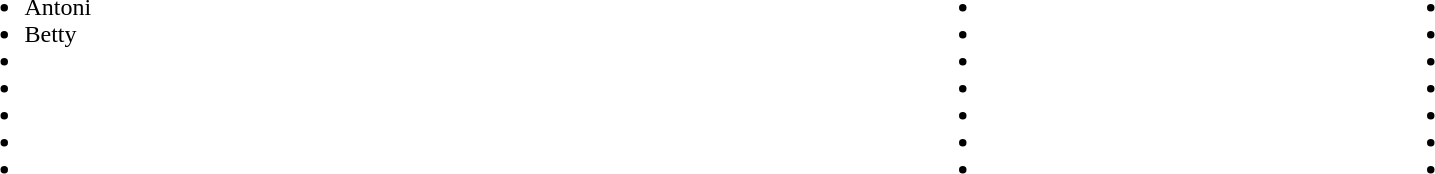<table style="width:100%">
<tr>
<td><br><ul><li>Antoni</li><li>Betty</li><li></li><li></li><li></li><li></li><li></li></ul></td>
<td><br><ul><li></li><li></li><li></li><li></li><li></li><li></li><li></li></ul></td>
<td><br><ul><li></li><li></li><li></li><li></li><li></li><li></li><li></li></ul></td>
</tr>
</table>
